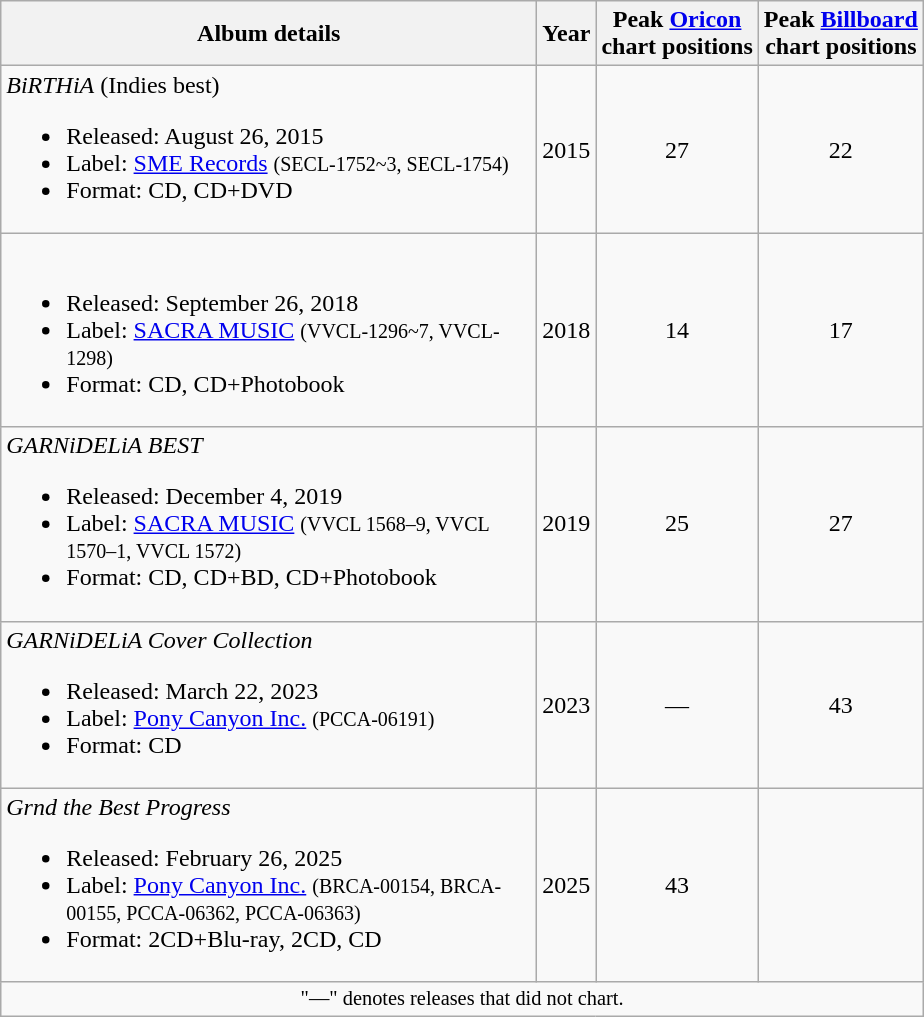<table class="wikitable" border="1">
<tr>
<th rowspan="1" width="350">Album details</th>
<th rowspan="1">Year</th>
<th colspan="1">Peak <a href='#'>Oricon</a><br> chart positions</th>
<th colspan="1">Peak <a href='#'>Billboard</a><br> chart positions</th>
</tr>
<tr>
<td align="left"><em>BiRTHiA</em> (Indies best)<br><ul><li>Released: August 26, 2015</li><li>Label: <a href='#'>SME Records</a> <small>(SECL-1752~3, SECL-1754)</small></li><li>Format: CD, CD+DVD</li></ul></td>
<td rowspan="1">2015</td>
<td align="center">27</td>
<td align="center">22</td>
</tr>
<tr>
<td align="left"><br><ul><li>Released: September 26, 2018</li><li>Label: <a href='#'>SACRA MUSIC</a> <small>(VVCL-1296~7, VVCL-1298)</small></li><li>Format: CD, CD+Photobook</li></ul></td>
<td rowspan="1">2018</td>
<td align="center">14</td>
<td align="center">17</td>
</tr>
<tr>
<td align="left"><em>GARNiDELiA BEST</em><br><ul><li>Released: December 4, 2019</li><li>Label: <a href='#'>SACRA MUSIC</a> <small>(VVCL 1568–9, VVCL 1570–1, VVCL 1572)</small></li><li>Format: CD, CD+BD, CD+Photobook</li></ul></td>
<td rowspan="1">2019</td>
<td align="center">25</td>
<td align="center">27</td>
</tr>
<tr>
<td align="left"><em>GARNiDELiA Cover Collection</em><br><ul><li>Released: March 22, 2023</li><li>Label: <a href='#'>Pony Canyon Inc.</a> <small>(PCCA-06191)</small></li><li>Format: CD</li></ul></td>
<td rowspan="1">2023</td>
<td align="center">—</td>
<td align="center">43</td>
</tr>
<tr>
<td align="left"><em>Grnd the Best Progress</em><br><ul><li>Released: February 26, 2025</li><li>Label: <a href='#'>Pony Canyon Inc.</a> <small>(BRCA-00154, BRCA-00155, PCCA-06362, PCCA-06363)</small></li><li>Format: 2CD+Blu-ray, 2CD, CD</li></ul></td>
<td>2025</td>
<td align="center">43</td>
<td></td>
</tr>
<tr>
<td align="center" colspan="13" style="font-size: 85%">"—" denotes releases that did not chart.</td>
</tr>
</table>
